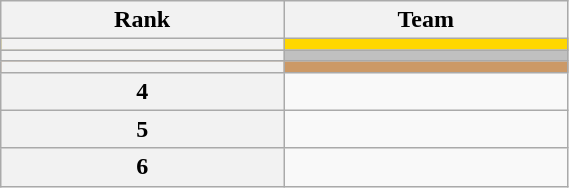<table class="wikitable unsortable" style="text-align:left; width:30%">
<tr>
<th scope="col">Rank</th>
<th scope="col">Team</th>
</tr>
<tr bgcolor="gold">
<th scope="row"></th>
<td></td>
</tr>
<tr bgcolor="silver">
<th scope="row"></th>
<td></td>
</tr>
<tr bgcolor="cc9966">
<th scope="row"></th>
<td></td>
</tr>
<tr>
<th scope="row">4</th>
<td></td>
</tr>
<tr>
<th scope="row">5</th>
<td></td>
</tr>
<tr>
<th scope="row">6</th>
<td></td>
</tr>
</table>
